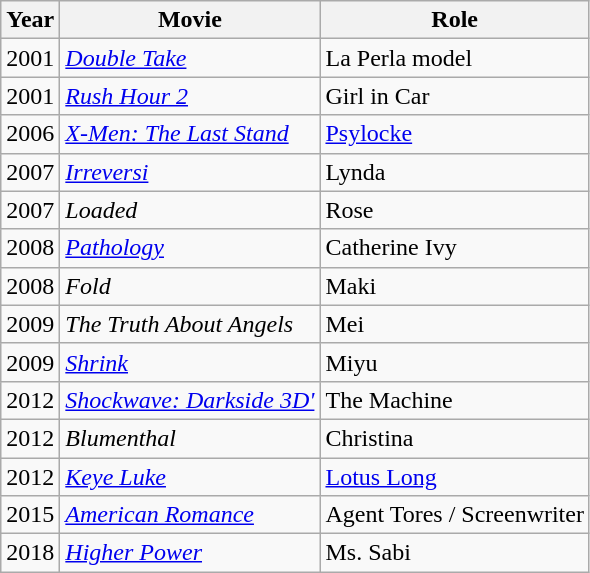<table class="wikitable sortable">
<tr>
<th>Year</th>
<th>Movie</th>
<th>Role</th>
</tr>
<tr>
<td>2001</td>
<td><em><a href='#'>Double Take</a></em></td>
<td>La Perla model</td>
</tr>
<tr>
<td>2001</td>
<td><em><a href='#'>Rush Hour 2</a></em></td>
<td>Girl in Car</td>
</tr>
<tr>
<td>2006</td>
<td><em><a href='#'>X-Men: The Last Stand</a></em></td>
<td><a href='#'>Psylocke</a></td>
</tr>
<tr>
<td>2007</td>
<td><em><a href='#'>Irreversi</a></em></td>
<td>Lynda</td>
</tr>
<tr>
<td>2007</td>
<td><em>Loaded</em></td>
<td>Rose</td>
</tr>
<tr>
<td>2008</td>
<td><em><a href='#'>Pathology</a></em></td>
<td>Catherine Ivy</td>
</tr>
<tr>
<td>2008</td>
<td><em>Fold</em></td>
<td>Maki</td>
</tr>
<tr>
<td>2009</td>
<td><em>The Truth About Angels</em></td>
<td>Mei</td>
</tr>
<tr>
<td>2009</td>
<td><em><a href='#'>Shrink</a></em></td>
<td>Miyu</td>
</tr>
<tr>
<td>2012</td>
<td><em><a href='#'>Shockwave: Darkside 3D'</a></em></td>
<td>The Machine</td>
</tr>
<tr>
<td>2012</td>
<td><em>Blumenthal</em></td>
<td>Christina</td>
</tr>
<tr>
<td>2012</td>
<td><em><a href='#'>Keye Luke</a></em></td>
<td><a href='#'>Lotus Long</a></td>
</tr>
<tr>
<td>2015</td>
<td><em><a href='#'>American Romance</a></em></td>
<td>Agent Tores / Screenwriter</td>
</tr>
<tr>
<td>2018</td>
<td><em><a href='#'>Higher Power</a></em></td>
<td>Ms. Sabi</td>
</tr>
</table>
